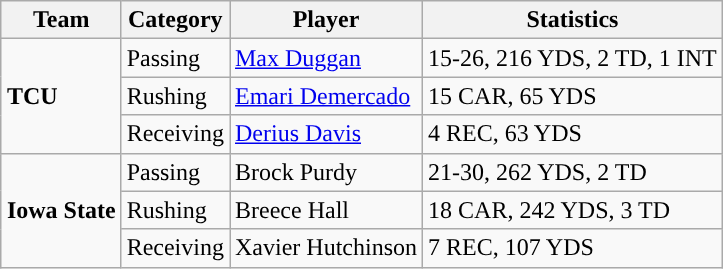<table class="wikitable" style="float: right;">
<tr>
<th>Team</th>
<th>Category</th>
<th>Player</th>
<th>Statistics</th>
</tr>
<tr>
<td rowspan=3><strong>TCU</strong></td>
<td>Passing</td>
<td><a href='#'>Max Duggan</a></td>
<td>15-26, 216 YDS, 2 TD, 1 INT</td>
</tr>
<tr>
<td>Rushing</td>
<td><a href='#'>Emari Demercado</a></td>
<td>15 CAR, 65 YDS</td>
</tr>
<tr>
<td>Receiving</td>
<td><a href='#'>Derius Davis</a></td>
<td>4 REC, 63 YDS</td>
</tr>
<tr>
<td rowspan=3><strong>Iowa State</strong></td>
<td>Passing</td>
<td>Brock Purdy</td>
<td>21-30, 262 YDS, 2 TD</td>
</tr>
<tr>
<td>Rushing</td>
<td>Breece Hall</td>
<td>18 CAR, 242 YDS, 3 TD</td>
</tr>
<tr>
<td>Receiving</td>
<td>Xavier Hutchinson</td>
<td>7 REC, 107 YDS</td>
</tr>
</table>
